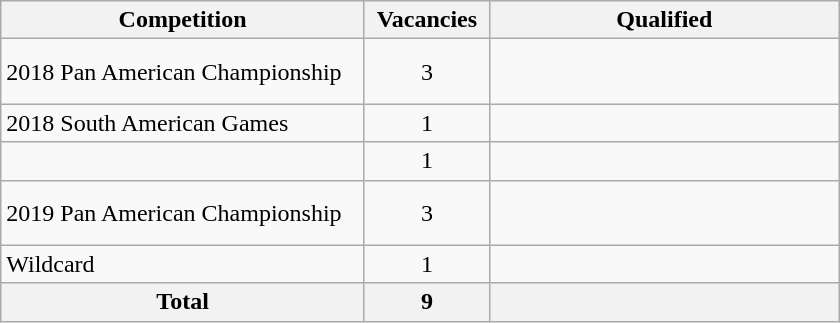<table class = "wikitable" width=560>
<tr>
<th width=300>Competition</th>
<th width=80>Vacancies</th>
<th width=300>Qualified</th>
</tr>
<tr>
<td>2018 Pan American Championship</td>
<td align="center">3</td>
<td><br><br></td>
</tr>
<tr>
<td>2018 South American Games</td>
<td align="center">1</td>
<td></td>
</tr>
<tr>
<td></td>
<td align="center">1</td>
<td></td>
</tr>
<tr>
<td>2019 Pan American Championship</td>
<td align="center">3</td>
<td><br><br></td>
</tr>
<tr>
<td>Wildcard</td>
<td align="center">1</td>
<td></td>
</tr>
<tr>
<th>Total</th>
<th>9</th>
<th></th>
</tr>
</table>
